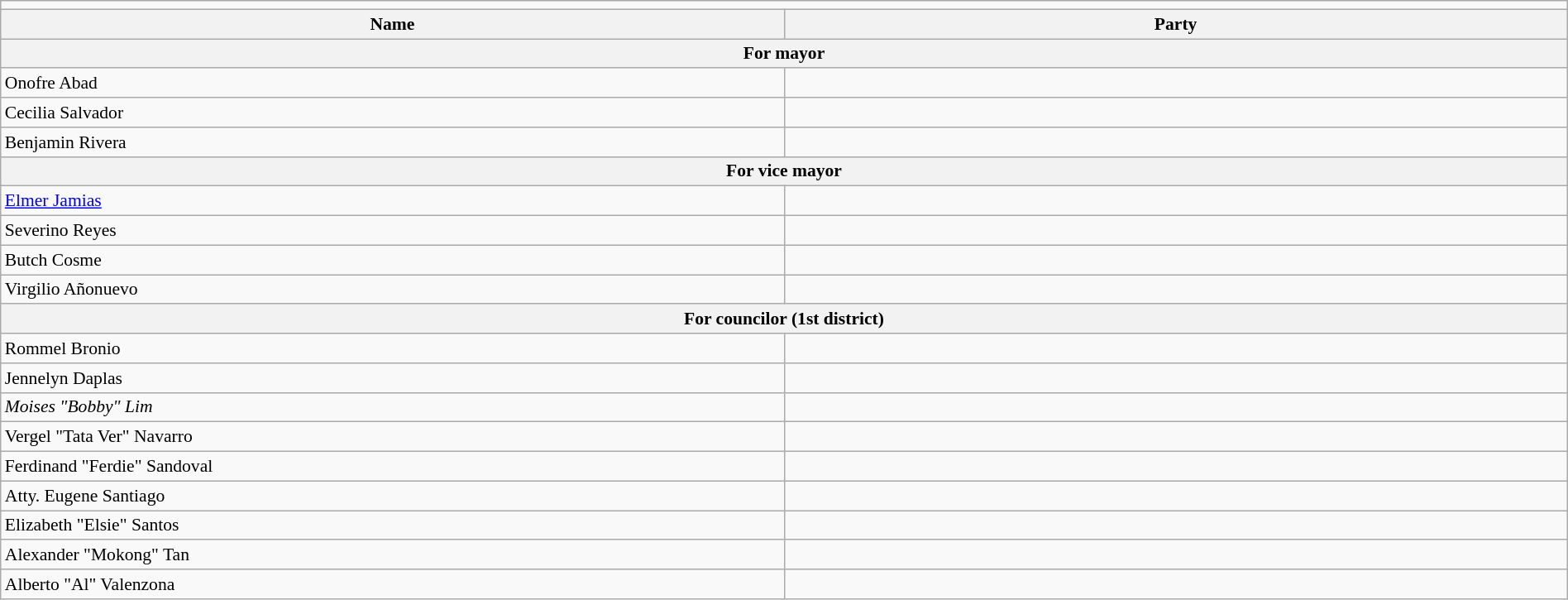<table class=wikitable style="font-size:90%; width:100%">
<tr>
<td colspan=4 bgcolor=></td>
</tr>
<tr>
<th width=50%>Name</th>
<th colspan=2>Party</th>
</tr>
<tr>
<th colspan=3>For mayor</th>
</tr>
<tr>
<td>Onofre Abad</td>
<td></td>
</tr>
<tr>
<td>Cecilia Salvador</td>
<td></td>
</tr>
<tr>
<td>Benjamin Rivera</td>
<td></td>
</tr>
<tr>
<th colspan=3>For vice mayor</th>
</tr>
<tr>
<td><a href='#'>Elmer Jamias</a></td>
<td></td>
</tr>
<tr>
<td>Severino Reyes</td>
<td></td>
</tr>
<tr>
<td>Butch Cosme</td>
<td></td>
</tr>
<tr>
<td>Virgilio Añonuevo</td>
<td></td>
</tr>
<tr>
<th colspan=3>For councilor (1st district)</th>
</tr>
<tr>
<td>Rommel Bronio</td>
<td></td>
</tr>
<tr>
<td>Jennelyn Daplas</td>
<td></td>
</tr>
<tr>
<td><em>Moises "Bobby" Lim</em></td>
<td></td>
</tr>
<tr>
<td>Vergel "Tata Ver" Navarro</td>
<td></td>
</tr>
<tr>
<td>Ferdinand "Ferdie" Sandoval</td>
<td></td>
</tr>
<tr>
<td>Atty. Eugene Santiago</td>
<td></td>
</tr>
<tr>
<td>Elizabeth "Elsie" Santos</td>
<td></td>
</tr>
<tr>
<td>Alexander "Mokong" Tan</td>
<td></td>
</tr>
<tr>
<td>Alberto "Al" Valenzona</td>
<td></td>
</tr>
</table>
